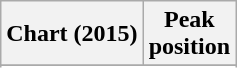<table class="wikitable sortable plainrowheaders">
<tr>
<th>Chart (2015)</th>
<th>Peak<br>position</th>
</tr>
<tr>
</tr>
<tr>
</tr>
</table>
